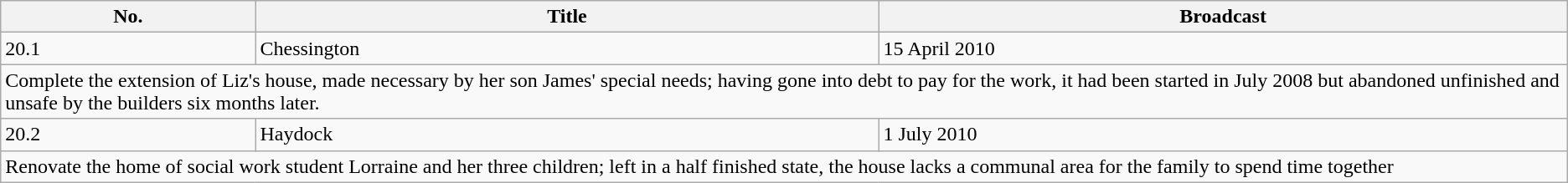<table class="wikitable">
<tr>
<th>No.</th>
<th>Title</th>
<th>Broadcast</th>
</tr>
<tr>
<td>20.1</td>
<td>Chessington</td>
<td>15 April 2010</td>
</tr>
<tr>
<td colspan="3">Complete the extension of Liz's house, made necessary by her son James' special needs; having gone into debt to pay for the work, it had been started in July 2008 but abandoned unfinished and unsafe by the builders six months later.</td>
</tr>
<tr>
<td>20.2</td>
<td>Haydock</td>
<td>1 July 2010</td>
</tr>
<tr>
<td colspan="3">Renovate the home of social work student Lorraine and her three children; left in a half finished state, the house lacks a communal area for the family to spend time together</td>
</tr>
</table>
